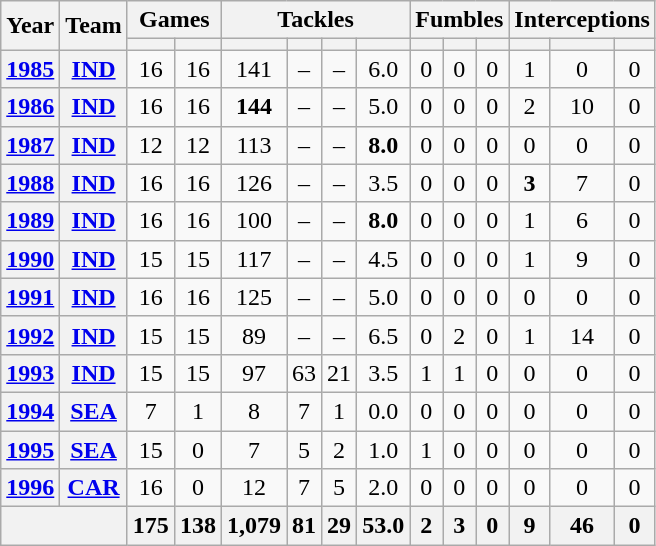<table class=wikitable style="text-align:center;">
<tr>
<th rowspan="2">Year</th>
<th rowspan="2">Team</th>
<th colspan="2">Games</th>
<th colspan="4">Tackles</th>
<th colspan="3">Fumbles</th>
<th colspan="3">Interceptions</th>
</tr>
<tr>
<th></th>
<th></th>
<th></th>
<th></th>
<th></th>
<th></th>
<th></th>
<th></th>
<th></th>
<th></th>
<th></th>
<th></th>
</tr>
<tr>
<th><a href='#'>1985</a></th>
<th><a href='#'>IND</a></th>
<td>16</td>
<td>16</td>
<td>141</td>
<td>–</td>
<td>–</td>
<td>6.0</td>
<td>0</td>
<td>0</td>
<td>0</td>
<td>1</td>
<td>0</td>
<td>0</td>
</tr>
<tr>
<th><a href='#'>1986</a></th>
<th><a href='#'>IND</a></th>
<td>16</td>
<td>16</td>
<td><strong>144</strong></td>
<td>–</td>
<td>–</td>
<td>5.0</td>
<td>0</td>
<td>0</td>
<td>0</td>
<td>2</td>
<td>10</td>
<td>0</td>
</tr>
<tr>
<th><a href='#'>1987</a></th>
<th><a href='#'>IND</a></th>
<td>12</td>
<td>12</td>
<td>113</td>
<td>–</td>
<td>–</td>
<td><strong>8.0</strong></td>
<td>0</td>
<td>0</td>
<td>0</td>
<td>0</td>
<td>0</td>
<td>0</td>
</tr>
<tr>
<th><a href='#'>1988</a></th>
<th><a href='#'>IND</a></th>
<td>16</td>
<td>16</td>
<td>126</td>
<td>–</td>
<td>–</td>
<td>3.5</td>
<td>0</td>
<td>0</td>
<td>0</td>
<td><strong>3</strong></td>
<td>7</td>
<td>0</td>
</tr>
<tr>
<th><a href='#'>1989</a></th>
<th><a href='#'>IND</a></th>
<td>16</td>
<td>16</td>
<td>100</td>
<td>–</td>
<td>–</td>
<td><strong>8.0</strong></td>
<td>0</td>
<td>0</td>
<td>0</td>
<td>1</td>
<td>6</td>
<td>0</td>
</tr>
<tr>
<th><a href='#'>1990</a></th>
<th><a href='#'>IND</a></th>
<td>15</td>
<td>15</td>
<td>117</td>
<td>–</td>
<td>–</td>
<td>4.5</td>
<td>0</td>
<td>0</td>
<td>0</td>
<td>1</td>
<td>9</td>
<td>0</td>
</tr>
<tr>
<th><a href='#'>1991</a></th>
<th><a href='#'>IND</a></th>
<td>16</td>
<td>16</td>
<td>125</td>
<td>–</td>
<td>–</td>
<td>5.0</td>
<td>0</td>
<td>0</td>
<td>0</td>
<td>0</td>
<td>0</td>
<td>0</td>
</tr>
<tr>
<th><a href='#'>1992</a></th>
<th><a href='#'>IND</a></th>
<td>15</td>
<td>15</td>
<td>89</td>
<td>–</td>
<td>–</td>
<td>6.5</td>
<td>0</td>
<td>2</td>
<td>0</td>
<td>1</td>
<td>14</td>
<td>0</td>
</tr>
<tr>
<th><a href='#'>1993</a></th>
<th><a href='#'>IND</a></th>
<td>15</td>
<td>15</td>
<td>97</td>
<td>63</td>
<td>21</td>
<td>3.5</td>
<td>1</td>
<td>1</td>
<td>0</td>
<td>0</td>
<td>0</td>
<td>0</td>
</tr>
<tr>
<th><a href='#'>1994</a></th>
<th><a href='#'>SEA</a></th>
<td>7</td>
<td>1</td>
<td>8</td>
<td>7</td>
<td>1</td>
<td>0.0</td>
<td>0</td>
<td>0</td>
<td>0</td>
<td>0</td>
<td>0</td>
<td>0</td>
</tr>
<tr>
<th><a href='#'>1995</a></th>
<th><a href='#'>SEA</a></th>
<td>15</td>
<td>0</td>
<td>7</td>
<td>5</td>
<td>2</td>
<td>1.0</td>
<td>1</td>
<td>0</td>
<td>0</td>
<td>0</td>
<td>0</td>
<td>0</td>
</tr>
<tr>
<th><a href='#'>1996</a></th>
<th><a href='#'>CAR</a></th>
<td>16</td>
<td>0</td>
<td>12</td>
<td>7</td>
<td>5</td>
<td>2.0</td>
<td>0</td>
<td>0</td>
<td>0</td>
<td>0</td>
<td>0</td>
<td>0</td>
</tr>
<tr>
<th colspan="2"></th>
<th>175</th>
<th>138</th>
<th>1,079</th>
<th>81</th>
<th>29</th>
<th>53.0</th>
<th>2</th>
<th>3</th>
<th>0</th>
<th>9</th>
<th>46</th>
<th>0</th>
</tr>
</table>
